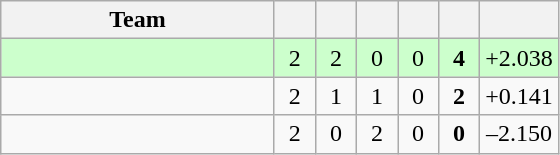<table class="wikitable" style="text-align:center;">
<tr>
<th width=175>Team</th>
<th style="width:20px;"></th>
<th style="width:20px;"></th>
<th style="width:20px;"></th>
<th style="width:20px;"></th>
<th style="width:20px;"></th>
<th style="width:20px;"></th>
</tr>
<tr style="background:#cfc">
<td align=left></td>
<td>2</td>
<td>2</td>
<td>0</td>
<td>0</td>
<td><strong>4</strong></td>
<td>+2.038</td>
</tr>
<tr>
<td align=left></td>
<td>2</td>
<td>1</td>
<td>1</td>
<td>0</td>
<td><strong>2</strong></td>
<td>+0.141</td>
</tr>
<tr>
<td align=left></td>
<td>2</td>
<td>0</td>
<td>2</td>
<td>0</td>
<td><strong>0</strong></td>
<td>–2.150</td>
</tr>
</table>
